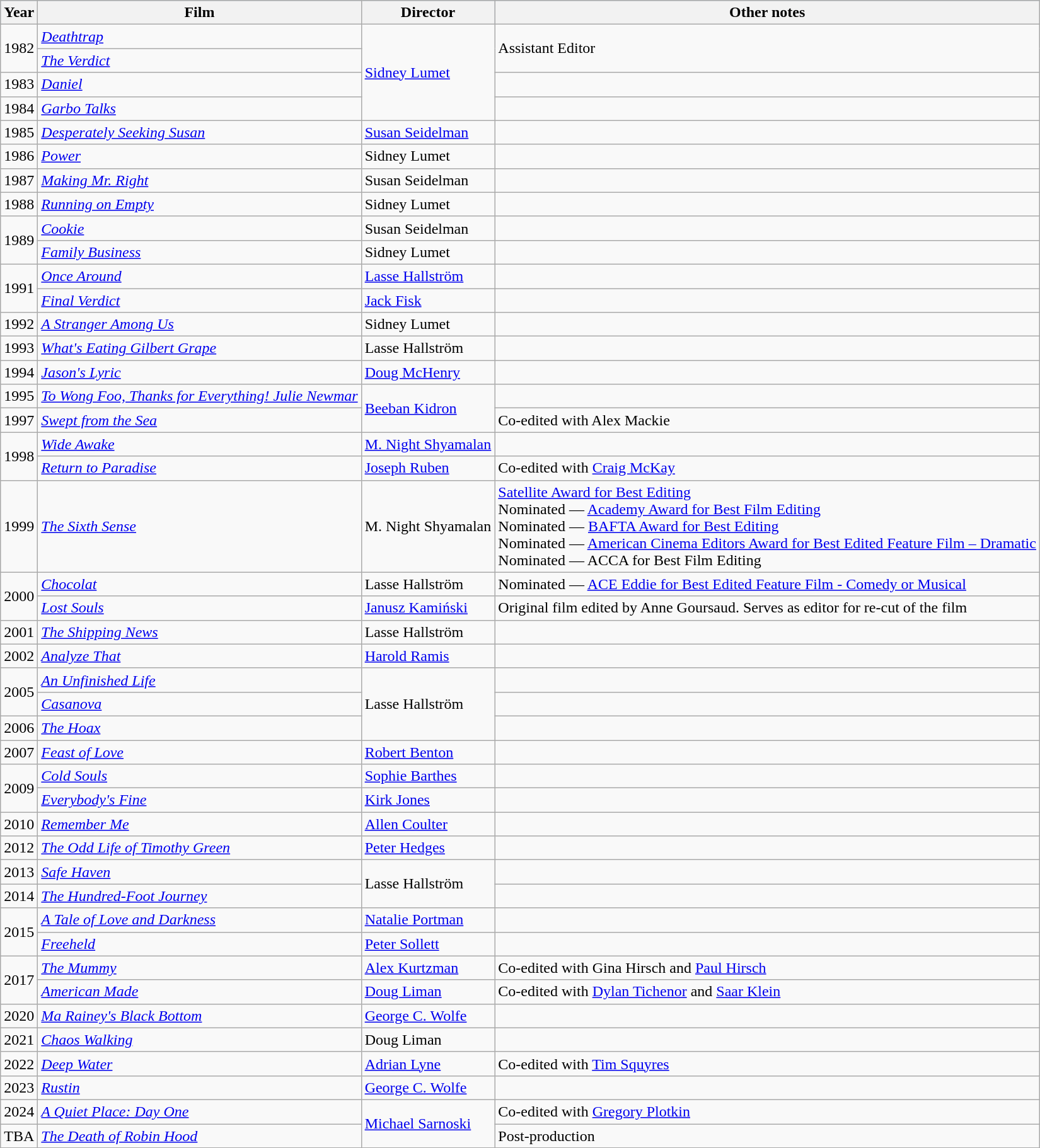<table class="wikitable">
<tr style="background:#b0c4de; text-align:center;">
<th>Year</th>
<th>Film</th>
<th>Director</th>
<th>Other notes</th>
</tr>
<tr>
<td rowspan=2>1982</td>
<td><em><a href='#'>Deathtrap</a></em></td>
<td rowspan=4><a href='#'>Sidney Lumet</a></td>
<td rowspan=2>Assistant Editor</td>
</tr>
<tr>
<td><em><a href='#'>The Verdict</a></em></td>
</tr>
<tr>
<td>1983</td>
<td><em><a href='#'>Daniel</a></em></td>
<td></td>
</tr>
<tr>
<td>1984</td>
<td><em><a href='#'>Garbo Talks</a></em></td>
<td></td>
</tr>
<tr>
<td>1985</td>
<td><em><a href='#'>Desperately Seeking Susan</a></em></td>
<td><a href='#'>Susan Seidelman</a></td>
<td></td>
</tr>
<tr>
<td>1986</td>
<td><em><a href='#'>Power</a></em></td>
<td>Sidney Lumet</td>
<td></td>
</tr>
<tr>
<td>1987</td>
<td><em><a href='#'>Making Mr. Right</a></em></td>
<td>Susan Seidelman</td>
<td></td>
</tr>
<tr>
<td>1988</td>
<td><em><a href='#'>Running on Empty</a></em></td>
<td>Sidney Lumet</td>
<td></td>
</tr>
<tr>
<td rowspan=2>1989</td>
<td><em><a href='#'>Cookie</a></em></td>
<td>Susan Seidelman</td>
<td></td>
</tr>
<tr>
<td><em><a href='#'>Family Business</a></em></td>
<td>Sidney Lumet</td>
<td></td>
</tr>
<tr>
<td rowspan=2>1991</td>
<td><em><a href='#'>Once Around</a></em></td>
<td><a href='#'>Lasse Hallström</a></td>
<td></td>
</tr>
<tr>
<td><em><a href='#'>Final Verdict</a></em></td>
<td><a href='#'>Jack Fisk</a></td>
<td></td>
</tr>
<tr>
<td>1992</td>
<td><em><a href='#'>A Stranger Among Us</a></em></td>
<td>Sidney Lumet</td>
<td></td>
</tr>
<tr>
<td>1993</td>
<td><em><a href='#'>What's Eating Gilbert Grape</a></em></td>
<td>Lasse Hallström</td>
<td></td>
</tr>
<tr>
<td>1994</td>
<td><em><a href='#'>Jason's Lyric</a></em></td>
<td><a href='#'>Doug McHenry</a></td>
<td></td>
</tr>
<tr>
<td>1995</td>
<td><em><a href='#'>To Wong Foo, Thanks for Everything! Julie Newmar</a></em></td>
<td rowspan=2><a href='#'>Beeban Kidron</a></td>
<td></td>
</tr>
<tr>
<td>1997</td>
<td><em><a href='#'>Swept from the Sea</a></em></td>
<td>Co-edited with Alex Mackie</td>
</tr>
<tr>
<td rowspan=2>1998</td>
<td><em><a href='#'>Wide Awake</a></em></td>
<td><a href='#'>M. Night Shyamalan</a></td>
<td></td>
</tr>
<tr>
<td><em><a href='#'>Return to Paradise</a></em></td>
<td><a href='#'>Joseph Ruben</a></td>
<td>Co-edited with <a href='#'>Craig McKay</a></td>
</tr>
<tr>
<td>1999</td>
<td><em><a href='#'>The Sixth Sense</a></em></td>
<td>M. Night Shyamalan</td>
<td><a href='#'>Satellite Award for Best Editing</a><br>Nominated — <a href='#'>Academy Award for Best Film Editing</a><br>Nominated — <a href='#'>BAFTA Award for Best Editing</a><br>Nominated — <a href='#'>American Cinema Editors Award for Best Edited Feature Film – Dramatic</a><br>Nominated — ACCA for Best Film Editing</td>
</tr>
<tr>
<td rowspan=2>2000</td>
<td><em><a href='#'>Chocolat</a></em></td>
<td>Lasse Hallström</td>
<td>Nominated — <a href='#'>ACE Eddie for Best Edited Feature Film - Comedy or Musical</a></td>
</tr>
<tr>
<td><em><a href='#'>Lost Souls</a></em></td>
<td><a href='#'>Janusz Kamiński</a></td>
<td>Original film edited by Anne Goursaud. Serves as editor for re-cut of the film</td>
</tr>
<tr>
<td>2001</td>
<td><em><a href='#'>The Shipping News</a></em></td>
<td>Lasse Hallström</td>
<td></td>
</tr>
<tr>
<td>2002</td>
<td><em><a href='#'>Analyze That</a></em></td>
<td><a href='#'>Harold Ramis</a></td>
<td></td>
</tr>
<tr>
<td rowspan=2>2005</td>
<td><em><a href='#'>An Unfinished Life</a></em></td>
<td rowspan=3>Lasse Hallström</td>
<td></td>
</tr>
<tr>
<td><em><a href='#'>Casanova</a></em></td>
<td></td>
</tr>
<tr>
<td>2006</td>
<td><em><a href='#'>The Hoax</a></em></td>
<td></td>
</tr>
<tr>
<td>2007</td>
<td><em><a href='#'>Feast of Love</a></em></td>
<td><a href='#'>Robert Benton</a></td>
<td></td>
</tr>
<tr>
<td rowspan=2>2009</td>
<td><em><a href='#'>Cold Souls</a></em></td>
<td><a href='#'>Sophie Barthes</a></td>
<td></td>
</tr>
<tr>
<td><em><a href='#'>Everybody's Fine</a></em></td>
<td><a href='#'>Kirk Jones</a></td>
<td></td>
</tr>
<tr>
<td>2010</td>
<td><em><a href='#'>Remember Me</a></em></td>
<td><a href='#'>Allen Coulter</a></td>
<td></td>
</tr>
<tr>
<td>2012</td>
<td><em><a href='#'>The Odd Life of Timothy Green</a></em></td>
<td><a href='#'>Peter Hedges</a></td>
<td></td>
</tr>
<tr>
<td>2013</td>
<td><em><a href='#'>Safe Haven</a></em></td>
<td rowspan=2>Lasse Hallström</td>
<td></td>
</tr>
<tr>
<td>2014</td>
<td><em><a href='#'>The Hundred-Foot Journey</a></em></td>
<td></td>
</tr>
<tr>
<td rowspan=2>2015</td>
<td><em><a href='#'>A Tale of Love and Darkness</a></em></td>
<td><a href='#'>Natalie Portman</a></td>
<td></td>
</tr>
<tr>
<td><em><a href='#'>Freeheld</a></em></td>
<td><a href='#'>Peter Sollett</a></td>
<td></td>
</tr>
<tr>
<td rowspan=2>2017</td>
<td><em><a href='#'>The Mummy</a></em></td>
<td><a href='#'>Alex Kurtzman</a></td>
<td>Co-edited with Gina Hirsch and <a href='#'>Paul Hirsch</a></td>
</tr>
<tr>
<td><em><a href='#'>American Made</a></em></td>
<td><a href='#'>Doug Liman</a></td>
<td>Co-edited with <a href='#'>Dylan Tichenor</a> and <a href='#'>Saar Klein</a></td>
</tr>
<tr>
<td>2020</td>
<td><em><a href='#'>Ma Rainey's Black Bottom</a></em></td>
<td><a href='#'>George C. Wolfe</a></td>
<td></td>
</tr>
<tr>
<td>2021</td>
<td><em><a href='#'>Chaos Walking</a></em></td>
<td>Doug Liman</td>
<td></td>
</tr>
<tr>
<td>2022</td>
<td><em><a href='#'>Deep Water</a></em></td>
<td><a href='#'>Adrian Lyne</a></td>
<td>Co-edited with <a href='#'>Tim Squyres</a></td>
</tr>
<tr>
<td>2023</td>
<td><em><a href='#'>Rustin</a></em></td>
<td><a href='#'>George C. Wolfe</a></td>
<td></td>
</tr>
<tr>
<td>2024</td>
<td><em><a href='#'>A Quiet Place: Day One</a></em></td>
<td rowspan="2"><a href='#'>Michael Sarnoski</a></td>
<td>Co-edited with <a href='#'>Gregory Plotkin</a></td>
</tr>
<tr>
<td>TBA</td>
<td><em><a href='#'>The Death of Robin Hood</a></em></td>
<td>Post-production</td>
</tr>
</table>
